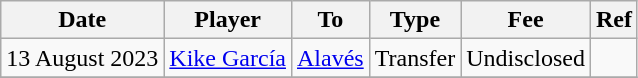<table class="wikitable">
<tr>
<th>Date</th>
<th>Player</th>
<th>To</th>
<th>Type</th>
<th>Fee</th>
<th>Ref</th>
</tr>
<tr>
<td>13 August 2023</td>
<td> <a href='#'>Kike García</a></td>
<td><a href='#'>Alavés</a></td>
<td>Transfer</td>
<td>Undisclosed</td>
<td></td>
</tr>
<tr>
</tr>
</table>
